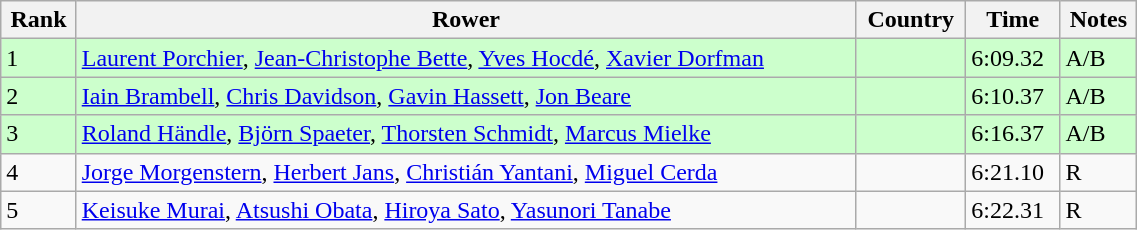<table class="wikitable sortable" width=60%>
<tr>
<th>Rank</th>
<th>Rower</th>
<th>Country</th>
<th>Time</th>
<th>Notes</th>
</tr>
<tr bgcolor=ccffcc>
<td>1</td>
<td><a href='#'>Laurent Porchier</a>, <a href='#'>Jean-Christophe Bette</a>, <a href='#'>Yves Hocdé</a>, <a href='#'>Xavier Dorfman</a></td>
<td></td>
<td>6:09.32</td>
<td>A/B</td>
</tr>
<tr bgcolor=ccffcc>
<td>2</td>
<td><a href='#'>Iain Brambell</a>, <a href='#'>Chris Davidson</a>, <a href='#'>Gavin Hassett</a>, <a href='#'>Jon Beare</a></td>
<td></td>
<td>6:10.37</td>
<td>A/B</td>
</tr>
<tr bgcolor=ccffcc>
<td>3</td>
<td><a href='#'>Roland Händle</a>, <a href='#'>Björn Spaeter</a>, <a href='#'>Thorsten Schmidt</a>, <a href='#'>Marcus Mielke</a></td>
<td></td>
<td>6:16.37</td>
<td>A/B</td>
</tr>
<tr>
<td>4</td>
<td><a href='#'>Jorge Morgenstern</a>, <a href='#'>Herbert Jans</a>, <a href='#'>Christián Yantani</a>, <a href='#'>Miguel Cerda</a></td>
<td></td>
<td>6:21.10</td>
<td>R</td>
</tr>
<tr>
<td>5</td>
<td><a href='#'>Keisuke Murai</a>, <a href='#'>Atsushi Obata</a>, <a href='#'>Hiroya Sato</a>, <a href='#'>Yasunori Tanabe</a></td>
<td></td>
<td>6:22.31</td>
<td>R</td>
</tr>
</table>
